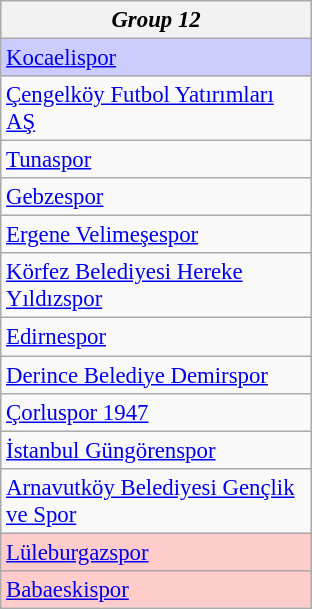<table class="wikitable collapsible collapsed" style="font-size:95%;">
<tr>
<th colspan="1" width="200"><em>Group 12</em></th>
</tr>
<tr>
<td style="background:#ccccff;"><a href='#'>Kocaelispor</a></td>
</tr>
<tr>
<td><a href='#'>Çengelköy Futbol Yatırımları AŞ</a></td>
</tr>
<tr>
<td><a href='#'>Tunaspor</a></td>
</tr>
<tr>
<td><a href='#'>Gebzespor</a></td>
</tr>
<tr>
<td><a href='#'>Ergene Velimeşespor</a></td>
</tr>
<tr>
<td><a href='#'>Körfez Belediyesi Hereke Yıldızspor</a></td>
</tr>
<tr>
<td><a href='#'>Edirnespor</a></td>
</tr>
<tr>
<td><a href='#'>Derince Belediye Demirspor</a></td>
</tr>
<tr>
<td><a href='#'>Çorluspor 1947</a></td>
</tr>
<tr>
<td><a href='#'>İstanbul Güngörenspor</a></td>
</tr>
<tr>
<td><a href='#'>Arnavutköy Belediyesi Gençlik ve Spor</a></td>
</tr>
<tr>
<td style="background:#fcc;"><a href='#'>Lüleburgazspor</a></td>
</tr>
<tr>
<td style="background:#fcc;"><a href='#'>Babaeskispor</a></td>
</tr>
</table>
